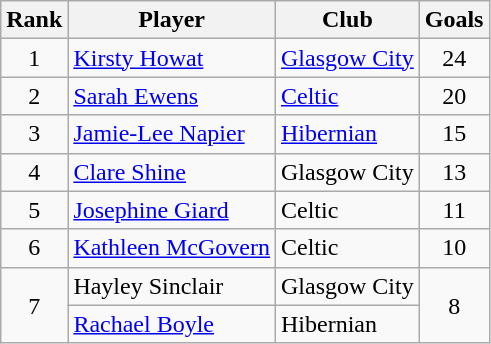<table class="wikitable" style="text-align:center">
<tr>
<th>Rank</th>
<th>Player</th>
<th>Club</th>
<th>Goals</th>
</tr>
<tr>
<td>1</td>
<td align="left"> <a href='#'>Kirsty Howat</a></td>
<td align="left"><a href='#'>Glasgow City</a></td>
<td>24</td>
</tr>
<tr>
<td>2</td>
<td align="left"> <a href='#'>Sarah Ewens</a></td>
<td align="left"><a href='#'>Celtic</a></td>
<td>20</td>
</tr>
<tr>
<td>3</td>
<td align="left"> <a href='#'>Jamie-Lee Napier</a></td>
<td align="left"><a href='#'>Hibernian</a></td>
<td>15</td>
</tr>
<tr>
<td>4</td>
<td align="left"> <a href='#'>Clare Shine</a></td>
<td align="left">Glasgow City</td>
<td>13</td>
</tr>
<tr>
<td>5</td>
<td align="left"> <a href='#'>Josephine Giard</a></td>
<td align="left">Celtic</td>
<td>11</td>
</tr>
<tr>
<td>6</td>
<td align="left"> <a href='#'>Kathleen McGovern</a></td>
<td align="left">Celtic</td>
<td>10</td>
</tr>
<tr>
<td rowspan=2>7</td>
<td align="left"> Hayley Sinclair</td>
<td align="left">Glasgow City</td>
<td rowspan=2>8</td>
</tr>
<tr>
<td align="left"> <a href='#'>Rachael Boyle</a></td>
<td align="left">Hibernian</td>
</tr>
</table>
